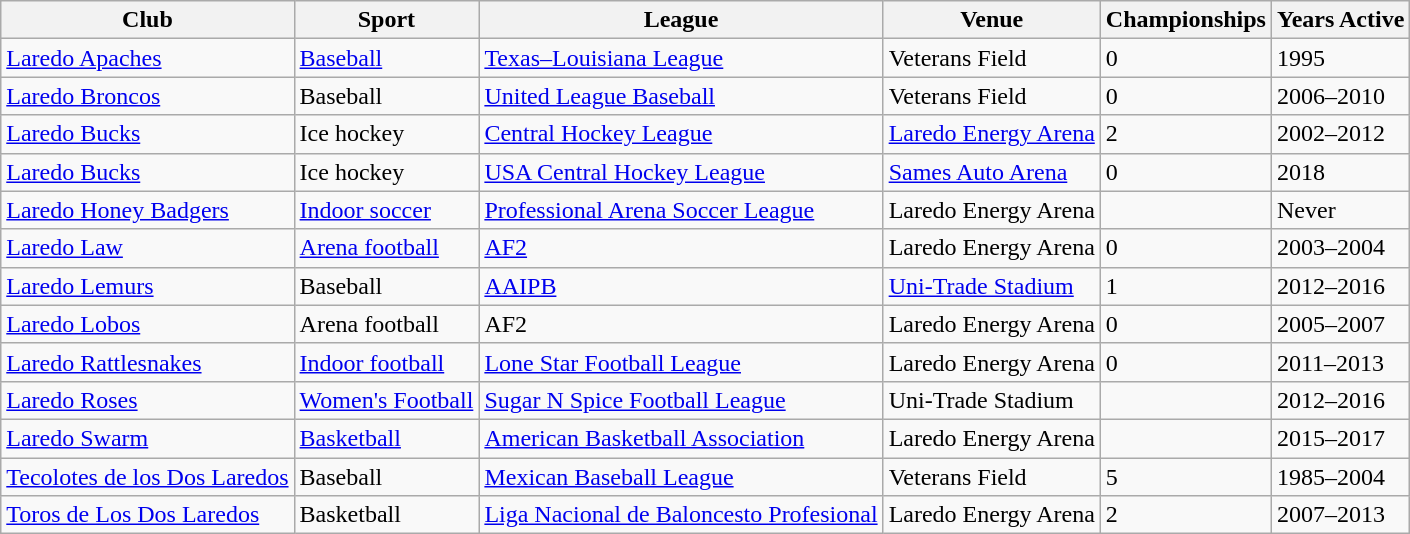<table class="wikitable">
<tr>
<th>Club</th>
<th>Sport</th>
<th>League</th>
<th>Venue</th>
<th>Championships</th>
<th>Years Active</th>
</tr>
<tr>
<td><a href='#'>Laredo Apaches</a></td>
<td><a href='#'>Baseball</a></td>
<td><a href='#'>Texas–Louisiana League</a></td>
<td>Veterans Field</td>
<td>0</td>
<td>1995</td>
</tr>
<tr>
<td><a href='#'>Laredo Broncos</a></td>
<td>Baseball</td>
<td><a href='#'>United League Baseball</a></td>
<td>Veterans Field</td>
<td>0</td>
<td>2006–2010</td>
</tr>
<tr>
<td><a href='#'>Laredo Bucks</a></td>
<td>Ice hockey</td>
<td><a href='#'>Central Hockey League</a></td>
<td><a href='#'>Laredo Energy Arena</a></td>
<td>2</td>
<td>2002–2012</td>
</tr>
<tr>
<td><a href='#'>Laredo Bucks</a></td>
<td>Ice hockey</td>
<td><a href='#'>USA Central Hockey League</a></td>
<td><a href='#'>Sames Auto Arena</a></td>
<td>0</td>
<td>2018</td>
</tr>
<tr>
<td><a href='#'>Laredo Honey Badgers</a></td>
<td><a href='#'>Indoor soccer</a></td>
<td><a href='#'>Professional Arena Soccer League</a></td>
<td>Laredo Energy Arena</td>
<td></td>
<td>Never</td>
</tr>
<tr>
<td><a href='#'>Laredo Law</a></td>
<td><a href='#'>Arena football</a></td>
<td><a href='#'>AF2</a></td>
<td>Laredo Energy Arena</td>
<td>0</td>
<td>2003–2004</td>
</tr>
<tr>
<td><a href='#'>Laredo Lemurs</a></td>
<td>Baseball</td>
<td><a href='#'>AAIPB</a></td>
<td><a href='#'>Uni-Trade Stadium</a></td>
<td>1</td>
<td>2012–2016</td>
</tr>
<tr>
<td><a href='#'>Laredo Lobos</a></td>
<td>Arena football</td>
<td>AF2</td>
<td>Laredo Energy Arena</td>
<td>0</td>
<td>2005–2007</td>
</tr>
<tr>
<td><a href='#'>Laredo Rattlesnakes</a></td>
<td><a href='#'>Indoor football</a></td>
<td><a href='#'>Lone Star Football League</a></td>
<td>Laredo Energy Arena</td>
<td>0</td>
<td>2011–2013</td>
</tr>
<tr>
<td><a href='#'>Laredo Roses</a></td>
<td><a href='#'>Women's Football</a></td>
<td><a href='#'>Sugar N Spice Football League</a></td>
<td>Uni-Trade Stadium</td>
<td></td>
<td>2012–2016</td>
</tr>
<tr>
<td><a href='#'>Laredo Swarm</a></td>
<td><a href='#'>Basketball</a></td>
<td><a href='#'>American Basketball Association</a></td>
<td>Laredo Energy Arena</td>
<td></td>
<td>2015–2017</td>
</tr>
<tr>
<td><a href='#'>Tecolotes de los Dos Laredos</a></td>
<td>Baseball</td>
<td><a href='#'>Mexican Baseball League</a></td>
<td>Veterans Field</td>
<td>5</td>
<td>1985–2004</td>
</tr>
<tr>
<td><a href='#'>Toros de Los Dos Laredos</a></td>
<td>Basketball</td>
<td><a href='#'>Liga Nacional de Baloncesto Profesional</a></td>
<td>Laredo Energy Arena</td>
<td>2</td>
<td>2007–2013</td>
</tr>
</table>
